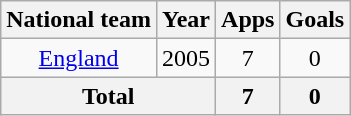<table class=wikitable style="text-align: center;">
<tr>
<th>National team</th>
<th>Year</th>
<th>Apps</th>
<th>Goals</th>
</tr>
<tr>
<td><a href='#'>England</a></td>
<td>2005</td>
<td>7</td>
<td>0</td>
</tr>
<tr>
<th colspan="2">Total</th>
<th>7</th>
<th>0</th>
</tr>
</table>
